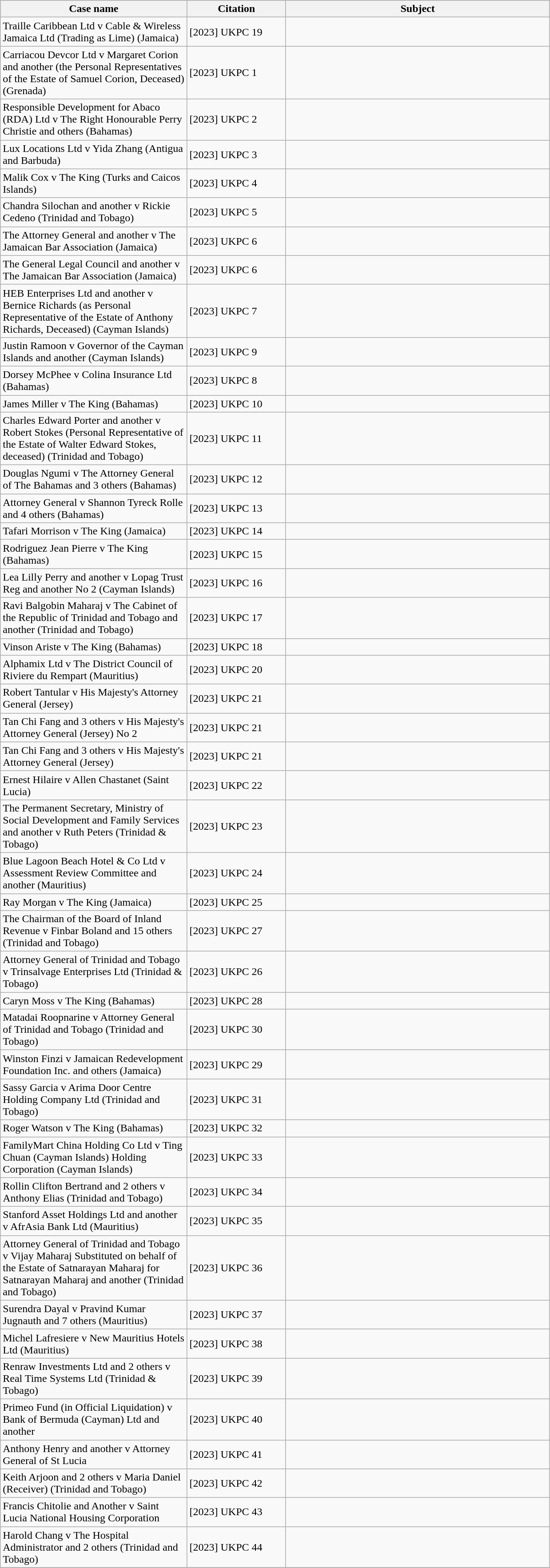<table class="wikitable" width=825>
<tr bgcolor="#CCCCCC">
<th width=34%>Case name</th>
<th width=18%>Citation</th>
<th font=small>Subject</th>
</tr>
<tr>
<td>Traille Caribbean Ltd v Cable & Wireless Jamaica Ltd (Trading as Lime) (Jamaica)</td>
<td>[2023] UKPC 19</td>
<td></td>
</tr>
<tr>
<td>Carriacou Devcor Ltd v Margaret Corion and another (the Personal Representatives of the Estate of Samuel Corion, Deceased) (Grenada)</td>
<td>[2023] UKPC 1</td>
<td></td>
</tr>
<tr>
<td>Responsible Development for Abaco (RDA) Ltd v The Right Honourable Perry Christie and others (Bahamas)</td>
<td>[2023] UKPC 2</td>
<td></td>
</tr>
<tr>
<td>Lux Locations Ltd v Yida Zhang (Antigua and Barbuda)</td>
<td>[2023] UKPC 3</td>
<td></td>
</tr>
<tr>
<td>Malik Cox v The King (Turks and Caicos Islands)</td>
<td>[2023] UKPC 4</td>
<td></td>
</tr>
<tr>
<td>Chandra Silochan and another v Rickie Cedeno (Trinidad and Tobago)</td>
<td>[2023] UKPC 5</td>
<td></td>
</tr>
<tr>
<td>The Attorney General and another v The Jamaican Bar Association (Jamaica)</td>
<td>[2023] UKPC 6</td>
<td></td>
</tr>
<tr>
<td>The General Legal Council and another v The Jamaican Bar Association (Jamaica)</td>
<td>[2023] UKPC 6</td>
<td></td>
</tr>
<tr>
<td>HEB Enterprises Ltd and another v Bernice Richards (as Personal Representative of the Estate of Anthony Richards, Deceased) (Cayman Islands)</td>
<td>[2023] UKPC 7</td>
<td></td>
</tr>
<tr>
<td>Justin Ramoon v Governor of the Cayman Islands and another (Cayman Islands)</td>
<td>[2023] UKPC 9</td>
<td></td>
</tr>
<tr>
<td>Dorsey McPhee v Colina Insurance Ltd (Bahamas)</td>
<td>[2023] UKPC 8</td>
<td></td>
</tr>
<tr>
<td>James Miller v The King (Bahamas)</td>
<td>[2023] UKPC 10</td>
<td></td>
</tr>
<tr>
<td>Charles Edward Porter and another v Robert Stokes (Personal Representative of the Estate of Walter Edward Stokes, deceased) (Trinidad and Tobago)</td>
<td>[2023] UKPC 11</td>
<td></td>
</tr>
<tr>
<td>Douglas Ngumi v The Attorney General of The Bahamas and 3 others (Bahamas)</td>
<td>[2023] UKPC 12</td>
<td></td>
</tr>
<tr>
<td>Attorney General v Shannon Tyreck Rolle and 4 others (Bahamas)</td>
<td>[2023] UKPC 13</td>
<td></td>
</tr>
<tr>
<td>Tafari Morrison v The King (Jamaica)</td>
<td>[2023] UKPC 14</td>
<td></td>
</tr>
<tr>
<td>Rodriguez Jean Pierre v The King (Bahamas)</td>
<td>[2023] UKPC 15</td>
<td></td>
</tr>
<tr>
<td>Lea Lilly Perry and another v Lopag Trust Reg and another No 2 (Cayman Islands)</td>
<td>[2023] UKPC 16</td>
<td></td>
</tr>
<tr>
<td>Ravi Balgobin Maharaj v The Cabinet of the Republic of Trinidad and Tobago and another (Trinidad and Tobago)</td>
<td>[2023] UKPC 17</td>
<td></td>
</tr>
<tr>
<td>Vinson Ariste v The King (Bahamas)</td>
<td>[2023] UKPC 18</td>
<td></td>
</tr>
<tr>
<td>Alphamix Ltd v The District Council of Riviere du Rempart (Mauritius)</td>
<td>[2023] UKPC 20</td>
<td></td>
</tr>
<tr>
<td>Robert Tantular v His Majesty's Attorney General (Jersey)</td>
<td>[2023] UKPC 21</td>
<td></td>
</tr>
<tr>
<td>Tan Chi Fang and 3 others v His Majesty's Attorney General (Jersey) No 2</td>
<td>[2023] UKPC 21</td>
<td></td>
</tr>
<tr>
<td>Tan Chi Fang and 3 others v His Majesty's Attorney General (Jersey)</td>
<td>[2023] UKPC 21</td>
<td></td>
</tr>
<tr>
<td>Ernest Hilaire v Allen Chastanet (Saint Lucia)</td>
<td>[2023] UKPC 22</td>
<td></td>
</tr>
<tr>
<td>The Permanent Secretary, Ministry of Social Development and Family Services and another v Ruth Peters (Trinidad & Tobago)</td>
<td>[2023] UKPC 23</td>
<td></td>
</tr>
<tr>
<td>Blue Lagoon Beach Hotel & Co Ltd v Assessment Review Committee and another (Mauritius)</td>
<td>[2023] UKPC 24</td>
<td></td>
</tr>
<tr>
<td>Ray Morgan v The King (Jamaica)</td>
<td>[2023] UKPC 25</td>
<td></td>
</tr>
<tr>
<td>The Chairman of the Board of Inland Revenue v Finbar Boland and 15 others (Trinidad and Tobago)</td>
<td>[2023] UKPC 27</td>
<td></td>
</tr>
<tr>
<td>Attorney General of Trinidad and Tobago v Trinsalvage Enterprises Ltd (Trinidad & Tobago)</td>
<td>[2023] UKPC 26</td>
<td></td>
</tr>
<tr>
<td>Caryn Moss v The King (Bahamas)</td>
<td>[2023] UKPC 28</td>
<td></td>
</tr>
<tr>
<td>Matadai Roopnarine v Attorney General of Trinidad and Tobago (Trinidad and Tobago)</td>
<td>[2023] UKPC 30</td>
<td></td>
</tr>
<tr>
<td>Winston Finzi v Jamaican Redevelopment Foundation Inc. and others (Jamaica)</td>
<td>[2023] UKPC 29</td>
<td></td>
</tr>
<tr>
<td>Sassy Garcia v Arima Door Centre Holding Company Ltd (Trinidad and Tobago)</td>
<td>[2023] UKPC 31</td>
<td></td>
</tr>
<tr>
<td>Roger Watson v The King (Bahamas)</td>
<td>[2023] UKPC 32</td>
<td></td>
</tr>
<tr>
<td>FamilyMart China Holding Co Ltd v Ting Chuan (Cayman Islands) Holding Corporation (Cayman Islands)</td>
<td>[2023] UKPC 33</td>
<td></td>
</tr>
<tr>
<td>Rollin Clifton Bertrand and 2 others v Anthony Elias (Trinidad and Tobago)</td>
<td>[2023] UKPC 34</td>
<td></td>
</tr>
<tr>
<td>Stanford Asset Holdings Ltd and another v AfrAsia Bank Ltd (Mauritius)</td>
<td>[2023] UKPC 35</td>
<td></td>
</tr>
<tr>
<td>Attorney General of Trinidad and Tobago v Vijay Maharaj Substituted on behalf of the Estate of Satnarayan Maharaj for Satnarayan Maharaj and another (Trinidad and Tobago)</td>
<td>[2023] UKPC 36</td>
<td></td>
</tr>
<tr>
<td>Surendra Dayal v Pravind Kumar Jugnauth and 7 others (Mauritius)</td>
<td>[2023] UKPC 37</td>
<td></td>
</tr>
<tr>
<td>Michel Lafresiere v New Mauritius Hotels Ltd (Mauritius)</td>
<td>[2023] UKPC 38</td>
<td></td>
</tr>
<tr>
<td>Renraw Investments Ltd and 2 others v Real Time Systems Ltd (Trinidad & Tobago)</td>
<td>[2023] UKPC 39</td>
<td></td>
</tr>
<tr>
<td>Primeo Fund (in Official Liquidation) v Bank of Bermuda (Cayman) Ltd and another</td>
<td>[2023] UKPC 40</td>
<td></td>
</tr>
<tr>
<td>Anthony Henry and another v Attorney General of St Lucia</td>
<td>[2023] UKPC 41</td>
<td></td>
</tr>
<tr>
<td>Keith Arjoon and 2 others v Maria Daniel (Receiver) (Trinidad and Tobago)</td>
<td>[2023] UKPC 42</td>
<td></td>
</tr>
<tr>
<td>Francis Chitolie and Another v Saint Lucia National Housing Corporation</td>
<td>[2023] UKPC 43</td>
<td></td>
</tr>
<tr>
<td>Harold Chang v The Hospital Administrator and 2 others (Trinidad and Tobago)</td>
<td>[2023] UKPC 44</td>
<td></td>
</tr>
<tr>
</tr>
</table>
